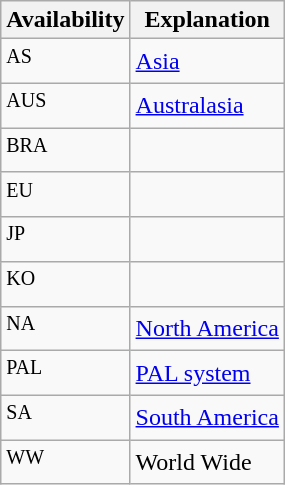<table class="wikitable">
<tr>
<th>Availability</th>
<th>Explanation</th>
</tr>
<tr>
<td><sup>AS</sup></td>
<td><a href='#'>Asia</a></td>
</tr>
<tr>
<td><sup>AUS</sup></td>
<td><a href='#'>Australasia</a></td>
</tr>
<tr>
<td><sup>BRA</sup></td>
<td></td>
</tr>
<tr>
<td><sup>EU</sup></td>
<td>   </td>
</tr>
<tr>
<td><sup>JP</sup></td>
<td></td>
</tr>
<tr>
<td><sup>KO</sup></td>
<td></td>
</tr>
<tr>
<td><sup>NA</sup></td>
<td><a href='#'>North America</a></td>
</tr>
<tr>
<td><sup>PAL</sup></td>
<td><a href='#'>PAL system</a></td>
</tr>
<tr>
<td><sup>SA</sup></td>
<td><a href='#'>South America</a></td>
</tr>
<tr>
<td><sup>WW</sup></td>
<td>World Wide</td>
</tr>
</table>
